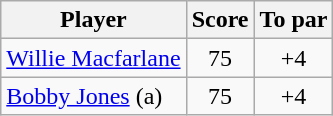<table class="wikitable">
<tr>
<th>Player</th>
<th>Score</th>
<th>To par</th>
</tr>
<tr>
<td> <a href='#'>Willie Macfarlane</a></td>
<td align=center>75</td>
<td align=center>+4</td>
</tr>
<tr>
<td> <a href='#'>Bobby Jones</a> (a)</td>
<td align=center>75</td>
<td align=center>+4</td>
</tr>
</table>
